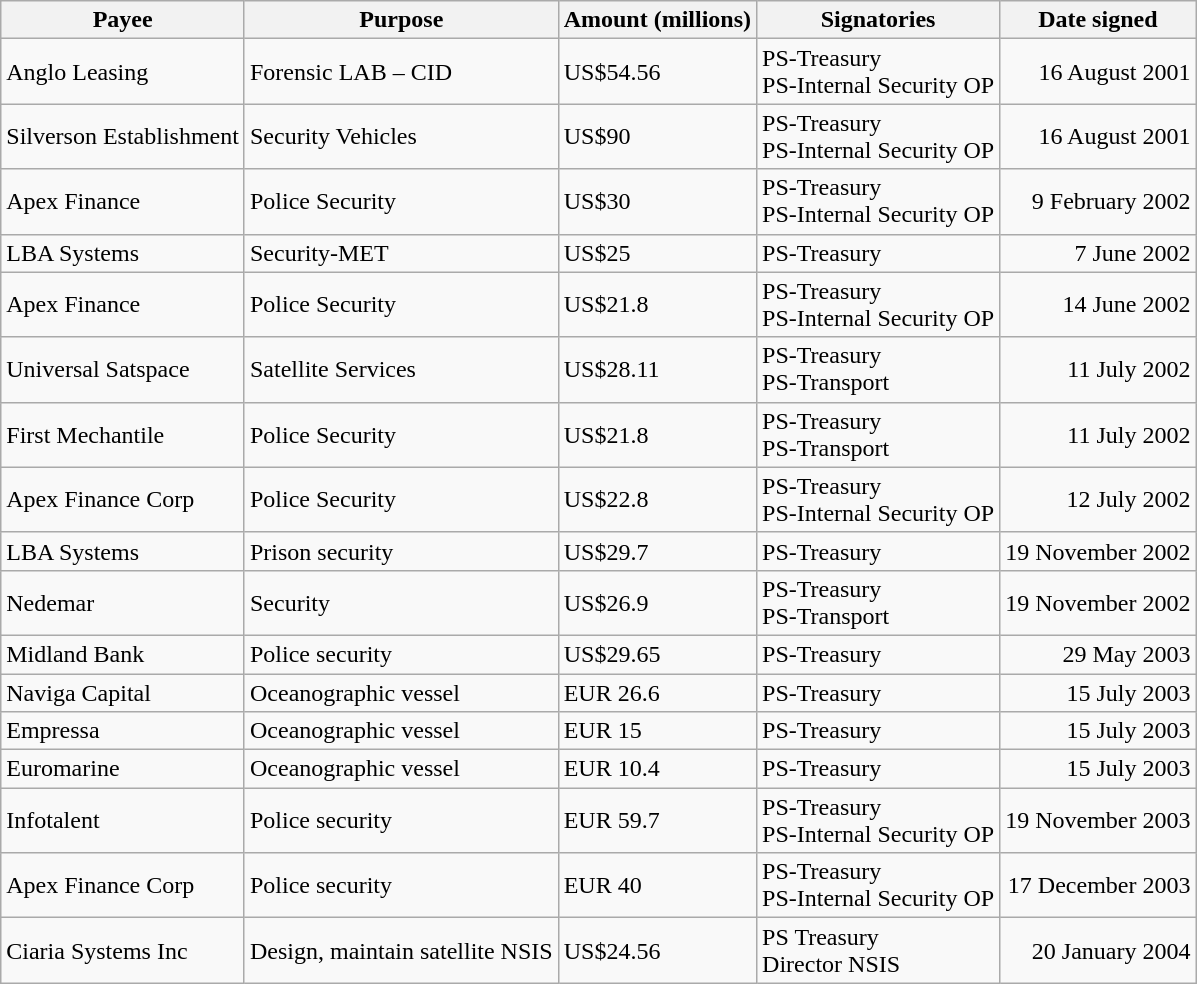<table class="wikitable">
<tr>
<th>Payee</th>
<th>Purpose</th>
<th>Amount (millions)</th>
<th>Signatories</th>
<th>Date signed</th>
</tr>
<tr>
<td>Anglo Leasing</td>
<td>Forensic LAB – CID</td>
<td>US$54.56</td>
<td>PS-Treasury<br>PS-Internal Security OP</td>
<td align=right>16 August 2001</td>
</tr>
<tr>
<td>Silverson Establishment</td>
<td>Security Vehicles</td>
<td>US$90</td>
<td>PS-Treasury<br>PS-Internal Security OP</td>
<td align=right>16 August 2001</td>
</tr>
<tr>
<td>Apex Finance</td>
<td>Police Security</td>
<td>US$30</td>
<td>PS-Treasury<br>PS-Internal Security OP</td>
<td align=right>9 February 2002</td>
</tr>
<tr>
<td>LBA Systems</td>
<td>Security-MET</td>
<td>US$25</td>
<td>PS-Treasury</td>
<td align=right>7 June 2002</td>
</tr>
<tr>
<td>Apex Finance</td>
<td>Police Security</td>
<td>US$21.8</td>
<td>PS-Treasury<br>PS-Internal Security OP</td>
<td align=right>14 June 2002</td>
</tr>
<tr>
<td>Universal Satspace</td>
<td>Satellite Services</td>
<td>US$28.11</td>
<td>PS-Treasury<br>PS-Transport</td>
<td align=right>11 July 2002</td>
</tr>
<tr>
<td>First Mechantile</td>
<td>Police Security</td>
<td>US$21.8</td>
<td>PS-Treasury<br>PS-Transport</td>
<td align=right>11 July 2002</td>
</tr>
<tr>
<td>Apex Finance Corp</td>
<td>Police Security</td>
<td>US$22.8</td>
<td>PS-Treasury<br>PS-Internal Security OP</td>
<td align=right>12 July 2002</td>
</tr>
<tr>
<td>LBA Systems</td>
<td>Prison security</td>
<td>US$29.7</td>
<td>PS-Treasury</td>
<td align=right>19 November 2002</td>
</tr>
<tr>
<td>Nedemar</td>
<td>Security</td>
<td>US$26.9</td>
<td>PS-Treasury<br>PS-Transport</td>
<td align=right>19 November 2002</td>
</tr>
<tr>
<td>Midland Bank</td>
<td>Police security</td>
<td>US$29.65</td>
<td>PS-Treasury</td>
<td align=right>29 May 2003</td>
</tr>
<tr>
<td>Naviga Capital</td>
<td>Oceanographic vessel</td>
<td>EUR 26.6</td>
<td>PS-Treasury</td>
<td align=right>15 July 2003</td>
</tr>
<tr>
<td>Empressa</td>
<td>Oceanographic vessel</td>
<td>EUR 15</td>
<td>PS-Treasury</td>
<td align=right>15 July 2003</td>
</tr>
<tr>
<td>Euromarine</td>
<td>Oceanographic vessel</td>
<td>EUR 10.4</td>
<td>PS-Treasury</td>
<td align=right>15 July 2003</td>
</tr>
<tr>
<td>Infotalent</td>
<td>Police security</td>
<td>EUR 59.7</td>
<td>PS-Treasury<br>PS-Internal Security OP</td>
<td align=right>19 November 2003</td>
</tr>
<tr>
<td>Apex Finance Corp</td>
<td>Police security</td>
<td>EUR 40</td>
<td>PS-Treasury<br>PS-Internal Security OP</td>
<td align=right>17 December 2003</td>
</tr>
<tr>
<td>Ciaria Systems Inc</td>
<td>Design, maintain satellite NSIS</td>
<td>US$24.56</td>
<td>PS Treasury<br>Director NSIS</td>
<td align=right>20 January 2004</td>
</tr>
</table>
